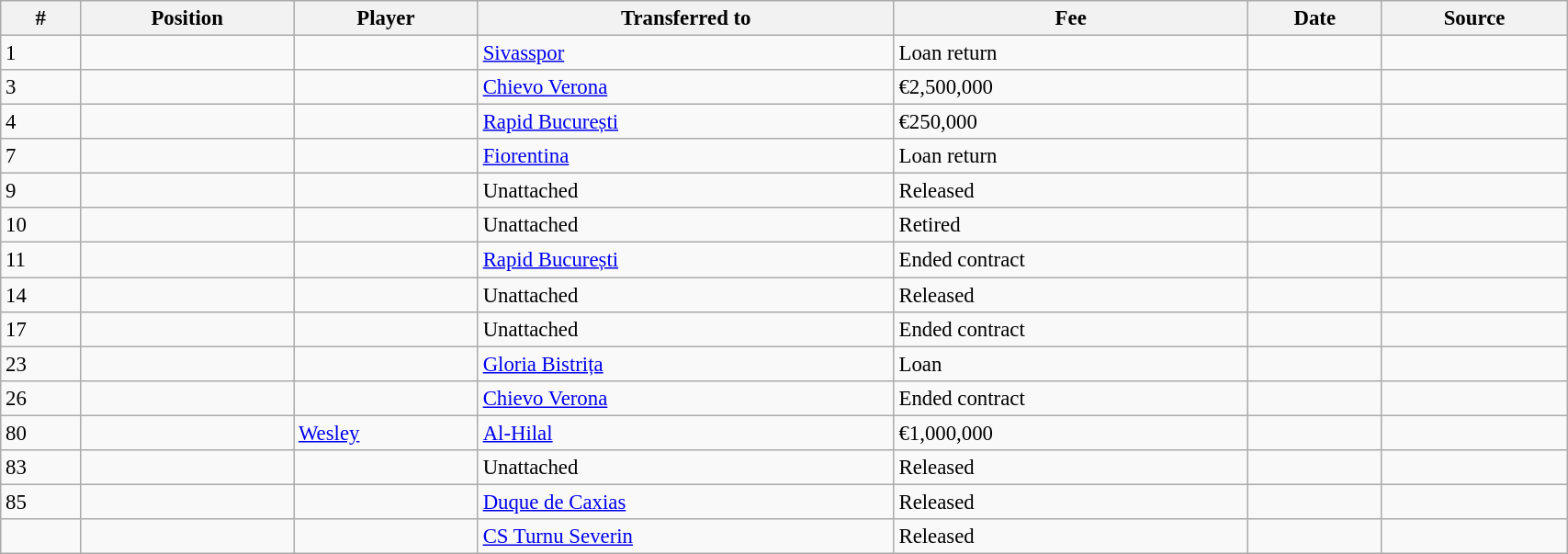<table class="wikitable sortable" style="width:90%; text-align:center; font-size:95%; text-align:left;">
<tr>
<th>#</th>
<th>Position</th>
<th>Player</th>
<th>Transferred to</th>
<th>Fee</th>
<th>Date</th>
<th>Source</th>
</tr>
<tr>
<td>1</td>
<td></td>
<td></td>
<td> <a href='#'>Sivasspor</a></td>
<td>Loan return</td>
<td></td>
<td></td>
</tr>
<tr>
<td>3</td>
<td></td>
<td></td>
<td> <a href='#'>Chievo Verona</a></td>
<td>€2,500,000</td>
<td></td>
<td></td>
</tr>
<tr>
<td>4</td>
<td></td>
<td></td>
<td> <a href='#'>Rapid București</a></td>
<td>€250,000</td>
<td></td>
<td></td>
</tr>
<tr>
<td>7</td>
<td></td>
<td></td>
<td> <a href='#'>Fiorentina</a></td>
<td>Loan return</td>
<td></td>
<td></td>
</tr>
<tr>
<td>9</td>
<td></td>
<td></td>
<td>Unattached</td>
<td>Released</td>
<td></td>
<td></td>
</tr>
<tr>
<td>10</td>
<td></td>
<td></td>
<td>Unattached</td>
<td>Retired</td>
<td></td>
<td></td>
</tr>
<tr>
<td>11</td>
<td></td>
<td></td>
<td> <a href='#'>Rapid București</a></td>
<td>Ended contract</td>
<td></td>
<td></td>
</tr>
<tr>
<td>14</td>
<td></td>
<td></td>
<td>Unattached</td>
<td>Released</td>
<td></td>
<td></td>
</tr>
<tr>
<td>17</td>
<td></td>
<td></td>
<td>Unattached</td>
<td>Ended contract</td>
<td></td>
<td></td>
</tr>
<tr>
<td>23</td>
<td></td>
<td></td>
<td> <a href='#'>Gloria Bistrița</a></td>
<td>Loan</td>
<td></td>
<td></td>
</tr>
<tr>
<td>26</td>
<td></td>
<td></td>
<td> <a href='#'>Chievo Verona</a></td>
<td>Ended contract</td>
<td></td>
<td></td>
</tr>
<tr>
<td>80</td>
<td></td>
<td> <a href='#'>Wesley</a></td>
<td> <a href='#'>Al-Hilal</a></td>
<td>€1,000,000</td>
<td></td>
<td></td>
</tr>
<tr>
<td>83</td>
<td></td>
<td></td>
<td>Unattached</td>
<td>Released</td>
<td></td>
<td></td>
</tr>
<tr>
<td>85</td>
<td></td>
<td></td>
<td> <a href='#'>Duque de Caxias</a></td>
<td>Released</td>
<td></td>
<td></td>
</tr>
<tr>
<td></td>
<td></td>
<td></td>
<td> <a href='#'>CS Turnu Severin</a></td>
<td>Released</td>
<td></td>
<td></td>
</tr>
</table>
